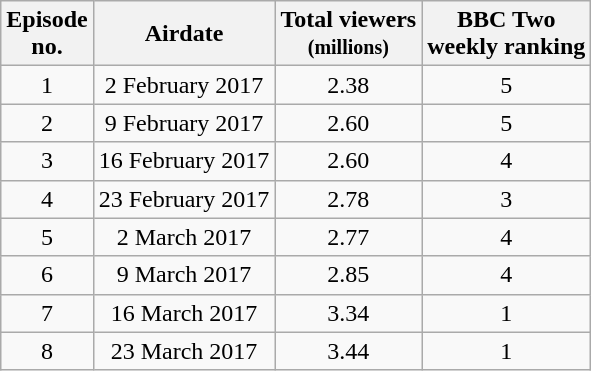<table class="wikitable" style="text-align:center;">
<tr>
<th>Episode<br>no.</th>
<th>Airdate</th>
<th>Total viewers<br><small>(millions)</small></th>
<th>BBC Two<br>weekly ranking</th>
</tr>
<tr>
<td>1</td>
<td>2 February 2017</td>
<td>2.38</td>
<td>5</td>
</tr>
<tr>
<td>2</td>
<td>9 February 2017</td>
<td>2.60</td>
<td>5</td>
</tr>
<tr>
<td>3</td>
<td>16 February 2017</td>
<td>2.60</td>
<td>4</td>
</tr>
<tr>
<td>4</td>
<td>23 February 2017</td>
<td>2.78</td>
<td>3</td>
</tr>
<tr>
<td>5</td>
<td>2 March 2017</td>
<td>2.77</td>
<td>4</td>
</tr>
<tr>
<td>6</td>
<td>9 March 2017</td>
<td>2.85</td>
<td>4</td>
</tr>
<tr>
<td>7</td>
<td>16 March 2017</td>
<td>3.34</td>
<td>1</td>
</tr>
<tr>
<td>8</td>
<td>23 March 2017</td>
<td>3.44</td>
<td>1</td>
</tr>
</table>
